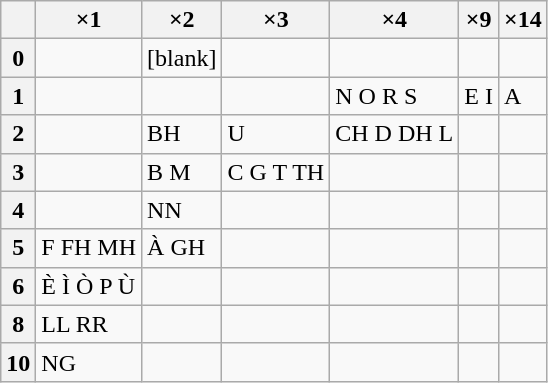<table class="wikitable floatright">
<tr>
<th></th>
<th>×1</th>
<th>×2</th>
<th>×3</th>
<th>×4</th>
<th>×9</th>
<th>×14</th>
</tr>
<tr>
<th>0</th>
<td></td>
<td>[blank]</td>
<td></td>
<td></td>
<td></td>
<td></td>
</tr>
<tr>
<th>1</th>
<td></td>
<td></td>
<td></td>
<td>N O R S</td>
<td>E I</td>
<td>A</td>
</tr>
<tr>
<th>2</th>
<td></td>
<td>BH</td>
<td>U</td>
<td>CH D DH L</td>
<td></td>
<td></td>
</tr>
<tr>
<th>3</th>
<td></td>
<td>B M</td>
<td>C G T TH</td>
<td></td>
<td></td>
<td></td>
</tr>
<tr>
<th>4</th>
<td></td>
<td>NN</td>
<td></td>
<td></td>
<td></td>
<td></td>
</tr>
<tr>
<th>5</th>
<td>F FH MH</td>
<td>À GH</td>
<td></td>
<td></td>
<td></td>
<td></td>
</tr>
<tr>
<th>6</th>
<td>È Ì Ò P Ù</td>
<td></td>
<td></td>
<td></td>
<td></td>
<td></td>
</tr>
<tr>
<th>8</th>
<td>LL RR</td>
<td></td>
<td></td>
<td></td>
<td></td>
<td></td>
</tr>
<tr>
<th>10</th>
<td>NG</td>
<td></td>
<td></td>
<td></td>
<td></td>
<td></td>
</tr>
</table>
